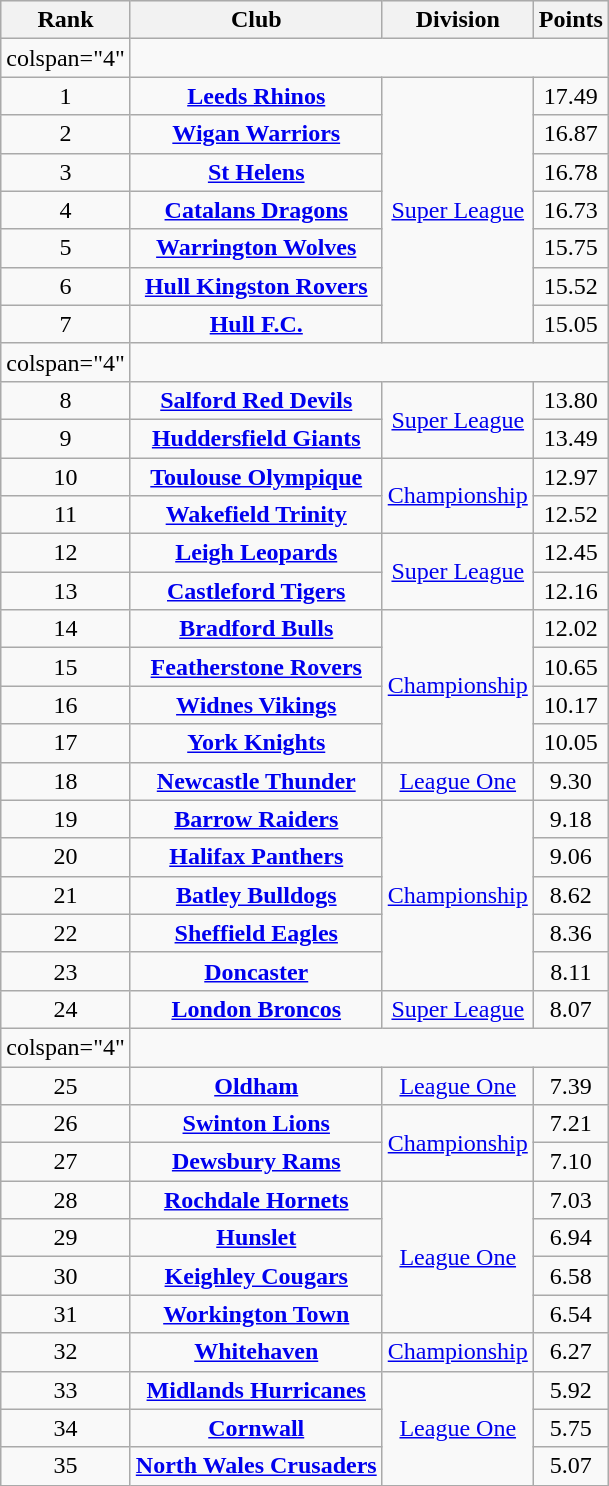<table class="wikitable" style="text-align:center;"border="1" cellpadding="4" cellspacing="0">
<tr bgcolor="#efefef">
<th>Rank</th>
<th>Club</th>
<th>Division</th>
<th>Points</th>
</tr>
<tr>
<td>colspan="4"</td>
</tr>
<tr>
<td>1</td>
<td> <strong><a href='#'>Leeds Rhinos</a></strong></td>
<td rowspan="7"><a href='#'>Super League</a></td>
<td>17.49</td>
</tr>
<tr>
<td>2</td>
<td> <strong><a href='#'>Wigan Warriors</a></strong></td>
<td>16.87</td>
</tr>
<tr>
<td>3</td>
<td> <strong><a href='#'>St Helens</a></strong></td>
<td>16.78</td>
</tr>
<tr>
<td>4</td>
<td> <strong><a href='#'>Catalans Dragons</a></strong></td>
<td>16.73</td>
</tr>
<tr>
<td>5</td>
<td> <strong><a href='#'>Warrington Wolves</a></strong></td>
<td>15.75</td>
</tr>
<tr>
<td>6</td>
<td> <strong><a href='#'>Hull Kingston Rovers</a></strong></td>
<td>15.52</td>
</tr>
<tr>
<td>7</td>
<td> <strong><a href='#'>Hull F.C.</a></strong></td>
<td>15.05</td>
</tr>
<tr>
<td>colspan="4"</td>
</tr>
<tr>
<td>8</td>
<td> <strong><a href='#'>Salford Red Devils</a></strong></td>
<td rowspan="2"><a href='#'>Super League</a></td>
<td>13.80</td>
</tr>
<tr>
<td>9</td>
<td> <strong><a href='#'>Huddersfield Giants</a></strong></td>
<td>13.49</td>
</tr>
<tr>
<td>10</td>
<td> <strong><a href='#'>Toulouse Olympique</a></strong></td>
<td rowspan="2"><a href='#'>Championship</a></td>
<td>12.97</td>
</tr>
<tr>
<td>11</td>
<td> <strong><a href='#'>Wakefield Trinity</a></strong></td>
<td>12.52</td>
</tr>
<tr>
<td>12</td>
<td> <strong><a href='#'>Leigh Leopards</a></strong></td>
<td rowspan="2"><a href='#'>Super League</a></td>
<td>12.45</td>
</tr>
<tr>
<td>13</td>
<td> <strong><a href='#'>Castleford Tigers</a></strong></td>
<td>12.16</td>
</tr>
<tr>
<td>14</td>
<td> <strong><a href='#'>Bradford Bulls</a></strong></td>
<td rowspan="4"><a href='#'>Championship</a></td>
<td>12.02</td>
</tr>
<tr>
<td>15</td>
<td> <strong><a href='#'>Featherstone Rovers</a></strong></td>
<td>10.65</td>
</tr>
<tr>
<td>16</td>
<td> <strong><a href='#'>Widnes Vikings</a></strong></td>
<td>10.17</td>
</tr>
<tr>
<td>17</td>
<td> <strong><a href='#'>York Knights</a></strong></td>
<td>10.05</td>
</tr>
<tr>
<td>18</td>
<td> <strong><a href='#'>Newcastle Thunder</a></strong></td>
<td><a href='#'>League One</a></td>
<td>9.30</td>
</tr>
<tr>
<td>19</td>
<td> <strong><a href='#'>Barrow Raiders</a></strong></td>
<td rowspan="5"><a href='#'>Championship</a></td>
<td>9.18</td>
</tr>
<tr>
<td>20</td>
<td> <strong><a href='#'>Halifax Panthers</a></strong></td>
<td>9.06</td>
</tr>
<tr>
<td>21</td>
<td> <strong><a href='#'>Batley Bulldogs</a></strong></td>
<td>8.62</td>
</tr>
<tr>
<td>22</td>
<td> <strong><a href='#'>Sheffield Eagles</a></strong></td>
<td>8.36</td>
</tr>
<tr>
<td>23</td>
<td> <strong><a href='#'>Doncaster</a></strong></td>
<td>8.11</td>
</tr>
<tr>
<td>24</td>
<td> <strong><a href='#'>London Broncos</a></strong></td>
<td><a href='#'>Super League</a></td>
<td>8.07</td>
</tr>
<tr>
<td>colspan="4"</td>
</tr>
<tr>
<td>25</td>
<td> <strong><a href='#'>Oldham</a></strong></td>
<td><a href='#'>League One</a></td>
<td>7.39</td>
</tr>
<tr>
<td>26</td>
<td> <strong><a href='#'>Swinton Lions</a></strong></td>
<td rowspan="2"><a href='#'>Championship</a></td>
<td>7.21</td>
</tr>
<tr>
<td>27</td>
<td> <strong><a href='#'>Dewsbury Rams</a></strong></td>
<td>7.10</td>
</tr>
<tr>
<td>28</td>
<td> <strong><a href='#'>Rochdale Hornets</a></strong></td>
<td rowspan="4"><a href='#'>League One</a></td>
<td>7.03</td>
</tr>
<tr>
<td>29</td>
<td> <strong><a href='#'>Hunslet</a></strong></td>
<td>6.94</td>
</tr>
<tr>
<td>30</td>
<td> <strong><a href='#'>Keighley Cougars</a></strong></td>
<td>6.58</td>
</tr>
<tr>
<td>31</td>
<td> <strong><a href='#'>Workington Town</a></strong></td>
<td>6.54</td>
</tr>
<tr>
<td>32</td>
<td> <strong><a href='#'>Whitehaven</a></strong></td>
<td><a href='#'>Championship</a></td>
<td>6.27</td>
</tr>
<tr>
<td>33</td>
<td> <strong><a href='#'>Midlands Hurricanes</a></strong></td>
<td rowspan="3"><a href='#'>League One</a></td>
<td>5.92</td>
</tr>
<tr>
<td>34</td>
<td> <strong><a href='#'>Cornwall</a></strong></td>
<td>5.75</td>
</tr>
<tr>
<td>35</td>
<td> <strong><a href='#'>North Wales Crusaders</a></strong></td>
<td>5.07</td>
</tr>
</table>
